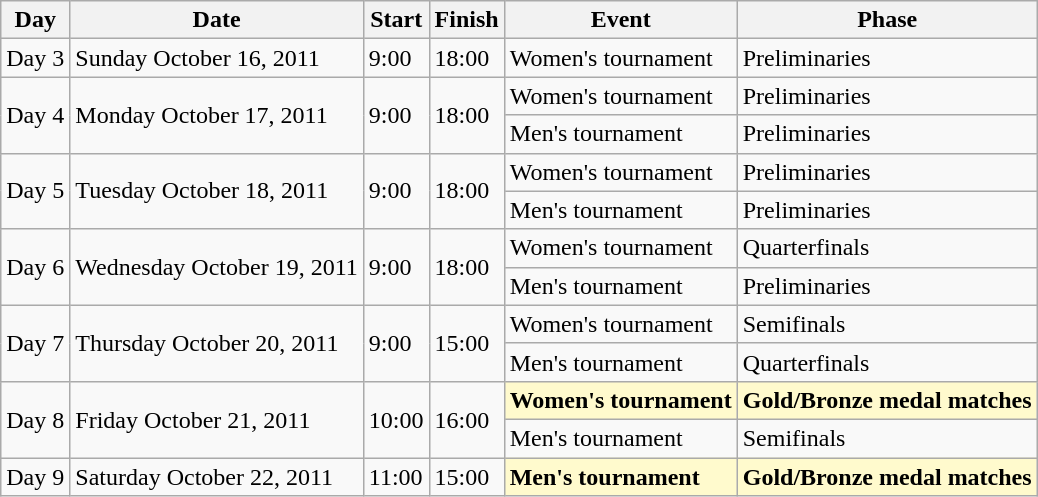<table class=wikitable>
<tr>
<th>Day</th>
<th>Date</th>
<th>Start</th>
<th>Finish</th>
<th>Event</th>
<th>Phase</th>
</tr>
<tr>
<td>Day 3</td>
<td>Sunday October 16, 2011</td>
<td>9:00</td>
<td>18:00</td>
<td>Women's tournament</td>
<td>Preliminaries</td>
</tr>
<tr>
<td rowspan=2>Day 4</td>
<td rowspan=2>Monday October 17, 2011</td>
<td rowspan=2>9:00</td>
<td rowspan=2>18:00</td>
<td>Women's tournament</td>
<td>Preliminaries</td>
</tr>
<tr>
<td>Men's tournament</td>
<td>Preliminaries</td>
</tr>
<tr>
<td rowspan=2>Day 5</td>
<td rowspan=2>Tuesday October 18, 2011</td>
<td rowspan=2>9:00</td>
<td rowspan=2>18:00</td>
<td>Women's tournament</td>
<td>Preliminaries</td>
</tr>
<tr>
<td>Men's tournament</td>
<td>Preliminaries</td>
</tr>
<tr>
<td rowspan=2>Day 6</td>
<td rowspan=2>Wednesday October 19, 2011</td>
<td rowspan=2>9:00</td>
<td rowspan=2>18:00</td>
<td>Women's tournament</td>
<td>Quarterfinals</td>
</tr>
<tr>
<td>Men's tournament</td>
<td>Preliminaries</td>
</tr>
<tr>
<td rowspan=2>Day 7</td>
<td rowspan=2>Thursday October 20, 2011</td>
<td rowspan=2>9:00</td>
<td rowspan=2>15:00</td>
<td>Women's tournament</td>
<td>Semifinals</td>
</tr>
<tr>
<td>Men's tournament</td>
<td>Quarterfinals</td>
</tr>
<tr>
<td rowspan=2>Day 8</td>
<td rowspan=2>Friday October 21, 2011</td>
<td rowspan=2>10:00</td>
<td rowspan=2>16:00</td>
<td style=background:lemonchiffon><strong>Women's tournament</strong></td>
<td style=background:lemonchiffon><strong>Gold/Bronze medal matches</strong></td>
</tr>
<tr>
<td>Men's tournament</td>
<td>Semifinals</td>
</tr>
<tr>
<td>Day 9</td>
<td>Saturday October 22, 2011</td>
<td>11:00</td>
<td>15:00</td>
<td style=background:lemonchiffon><strong>Men's tournament</strong></td>
<td style=background:lemonchiffon><strong>Gold/Bronze medal matches</strong></td>
</tr>
</table>
